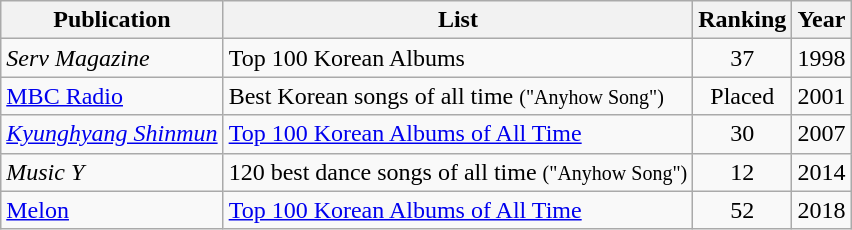<table class="wikitable plainrowheaders">
<tr>
<th>Publication</th>
<th>List</th>
<th>Ranking</th>
<th>Year</th>
</tr>
<tr>
<td><em>Serv Magazine</em></td>
<td>Top 100 Korean Albums</td>
<td style="text-align:center">37</td>
<td>1998</td>
</tr>
<tr>
<td><a href='#'>MBC Radio</a></td>
<td>Best Korean songs of all time <small>("Anyhow Song")</small></td>
<td style="text-align:center">Placed</td>
<td>2001</td>
</tr>
<tr>
<td><em><a href='#'>Kyunghyang Shinmun</a></em></td>
<td><a href='#'>Top 100 Korean Albums of All Time</a></td>
<td style="text-align:center">30</td>
<td>2007</td>
</tr>
<tr>
<td><em>Music Y</em></td>
<td>120 best dance songs of all time <small>("Anyhow Song")</small></td>
<td style="text-align:center">12</td>
<td>2014</td>
</tr>
<tr>
<td><a href='#'>Melon</a></td>
<td><a href='#'>Top 100 Korean Albums of All Time</a></td>
<td style="text-align:center">52</td>
<td>2018</td>
</tr>
</table>
